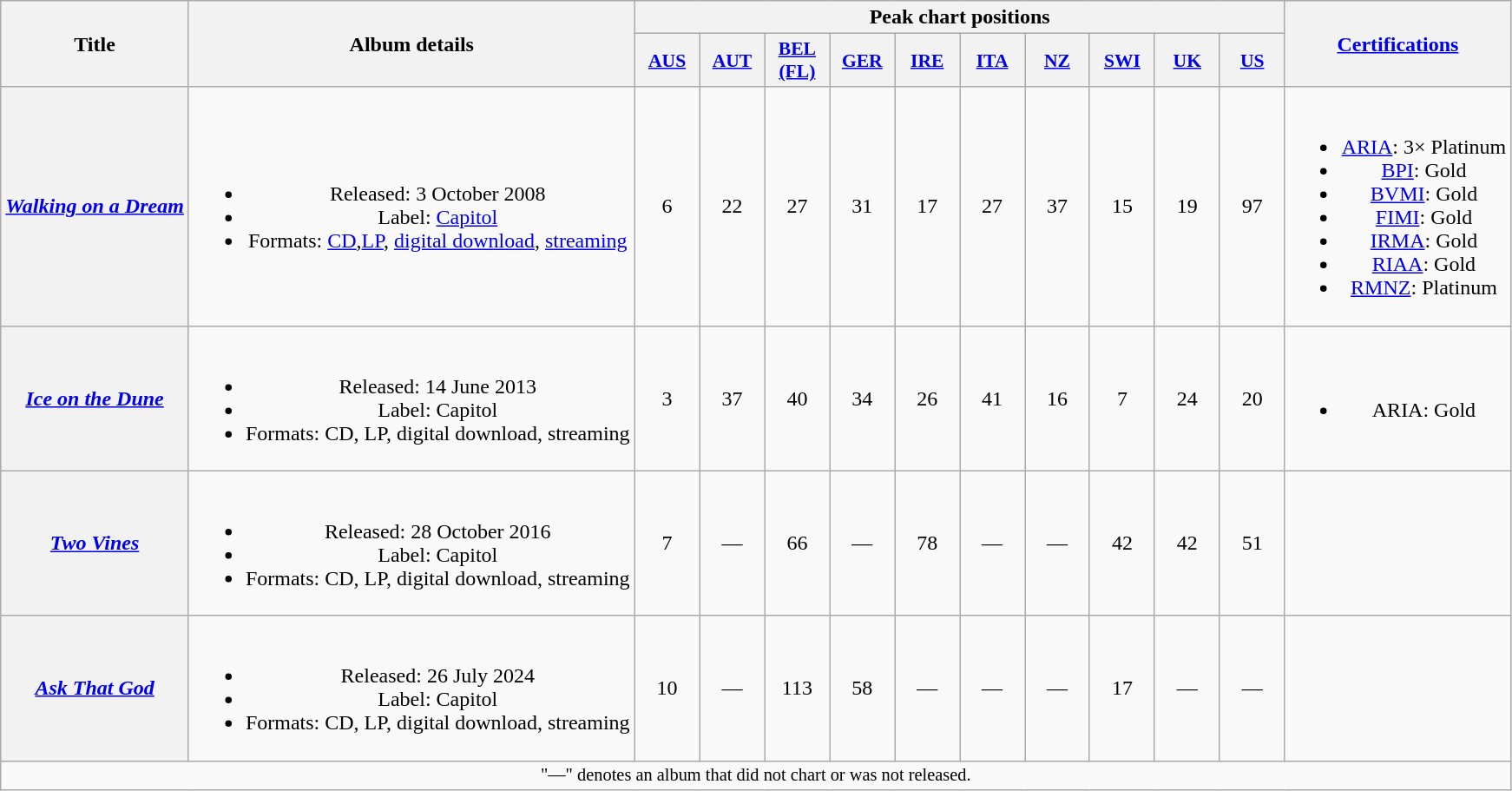<table class="wikitable plainrowheaders" style="text-align:center;">
<tr>
<th scope="col" rowspan="2">Title</th>
<th scope="col" rowspan="2">Album details</th>
<th scope="col" colspan="10">Peak chart positions</th>
<th scope="col" rowspan="2"><a href='#'>Certifications</a></th>
</tr>
<tr>
<th scope="col" style="width:3em;font-size:90%;"><a href='#'>AUS</a><br></th>
<th scope="col" style="width:3em;font-size:90%;"><a href='#'>AUT</a><br></th>
<th scope="col" style="width:3em;font-size:90%;"><a href='#'>BEL<br>(FL)</a><br></th>
<th scope="col" style="width:3em;font-size:90%;"><a href='#'>GER</a><br></th>
<th scope="col" style="width:3em;font-size:90%;"><a href='#'>IRE</a><br></th>
<th scope="col" style="width:3em;font-size:90%;"><a href='#'>ITA</a><br></th>
<th scope="col" style="width:3em;font-size:90%;"><a href='#'>NZ</a><br></th>
<th scope="col" style="width:3em;font-size:90%;"><a href='#'>SWI</a><br></th>
<th scope="col" style="width:3em;font-size:90%;"><a href='#'>UK</a><br></th>
<th scope="col" style="width:3em;font-size:90%;"><a href='#'>US</a><br></th>
</tr>
<tr>
<th scope="row"><em><a href='#'>Walking on a Dream</a></em></th>
<td><br><ul><li>Released: 3 October 2008</li><li>Label: <a href='#'>Capitol</a></li><li>Formats: <a href='#'>CD</a>,<a href='#'>LP</a>, <a href='#'>digital download</a>, <a href='#'>streaming</a></li></ul></td>
<td>6</td>
<td>22</td>
<td>27</td>
<td>31</td>
<td>17</td>
<td>27</td>
<td>37</td>
<td>15</td>
<td>19</td>
<td>97</td>
<td><br><ul><li><a href='#'>ARIA</a>: 3× Platinum</li><li><a href='#'>BPI</a>: Gold</li><li><a href='#'>BVMI</a>: Gold</li><li><a href='#'>FIMI</a>: Gold</li><li><a href='#'>IRMA</a>: Gold</li><li><a href='#'>RIAA</a>: Gold</li><li><a href='#'>RMNZ</a>: Platinum</li></ul></td>
</tr>
<tr>
<th scope="row"><em><a href='#'>Ice on the Dune</a></em></th>
<td><br><ul><li>Released: 14 June 2013</li><li>Label: Capitol</li><li>Formats: CD, LP, digital download, streaming</li></ul></td>
<td>3</td>
<td>37</td>
<td>40</td>
<td>34</td>
<td>26</td>
<td>41</td>
<td>16</td>
<td>7</td>
<td>24</td>
<td>20</td>
<td><br><ul><li>ARIA: Gold</li></ul></td>
</tr>
<tr>
<th scope="row"><em><a href='#'>Two Vines</a></em></th>
<td><br><ul><li>Released: 28 October 2016</li><li>Label: Capitol</li><li>Formats: CD, LP, digital download, streaming</li></ul></td>
<td>7</td>
<td>—</td>
<td>66</td>
<td>—</td>
<td>78</td>
<td>—</td>
<td>—</td>
<td>42</td>
<td>42</td>
<td>51</td>
<td></td>
</tr>
<tr>
<th scope="row"><em><a href='#'>Ask That God</a></em></th>
<td><br><ul><li>Released: 26 July 2024</li><li>Label: Capitol</li><li>Formats: CD, LP, digital download, streaming</li></ul></td>
<td>10</td>
<td>—</td>
<td>113</td>
<td>58</td>
<td>—</td>
<td>—</td>
<td>—</td>
<td>17</td>
<td>—</td>
<td>—</td>
<td></td>
</tr>
<tr>
<td colspan="14" style="font-size:85%">"—" denotes an album that did not chart or was not released.</td>
</tr>
</table>
